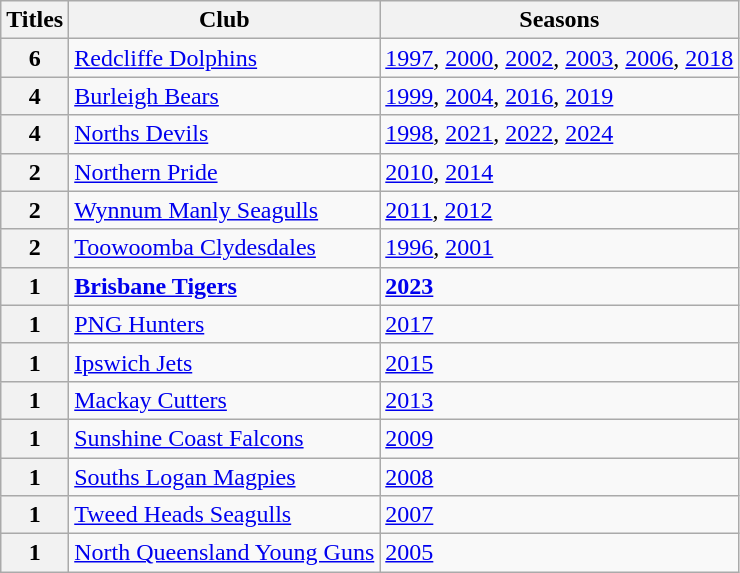<table class="wikitable">
<tr>
<th>Titles</th>
<th>Club</th>
<th>Seasons</th>
</tr>
<tr>
<th>6</th>
<td> <a href='#'>Redcliffe Dolphins</a></td>
<td><a href='#'>1997</a>, <a href='#'>2000</a>, <a href='#'>2002</a>, <a href='#'>2003</a>, <a href='#'>2006</a>, <a href='#'>2018</a></td>
</tr>
<tr>
<th>4</th>
<td> <a href='#'>Burleigh Bears</a></td>
<td><a href='#'>1999</a>, <a href='#'>2004</a>, <a href='#'>2016</a>, <a href='#'>2019</a></td>
</tr>
<tr>
<th>4</th>
<td> <a href='#'>Norths Devils</a></td>
<td><a href='#'>1998</a>, <a href='#'>2021</a>, <a href='#'>2022</a>, <a href='#'>2024</a></td>
</tr>
<tr>
<th>2</th>
<td> <a href='#'>Northern Pride</a></td>
<td><a href='#'>2010</a>, <a href='#'>2014</a></td>
</tr>
<tr>
<th>2</th>
<td> <a href='#'>Wynnum Manly Seagulls</a></td>
<td><a href='#'>2011</a>, <a href='#'>2012</a></td>
</tr>
<tr>
<th>2</th>
<td> <a href='#'>Toowoomba Clydesdales</a></td>
<td><a href='#'>1996</a>, <a href='#'>2001</a></td>
</tr>
<tr>
<th>1</th>
<td> <strong><a href='#'>Brisbane Tigers</a></strong></td>
<td><strong><a href='#'>2023</a></strong></td>
</tr>
<tr>
<th>1</th>
<td> <a href='#'>PNG Hunters</a></td>
<td><a href='#'>2017</a></td>
</tr>
<tr>
<th>1</th>
<td> <a href='#'>Ipswich Jets</a></td>
<td><a href='#'>2015</a></td>
</tr>
<tr>
<th>1</th>
<td> <a href='#'>Mackay Cutters</a></td>
<td><a href='#'>2013</a></td>
</tr>
<tr>
<th>1</th>
<td> <a href='#'>Sunshine Coast Falcons</a></td>
<td><a href='#'>2009</a></td>
</tr>
<tr>
<th>1</th>
<td> <a href='#'>Souths Logan Magpies</a></td>
<td><a href='#'>2008</a></td>
</tr>
<tr>
<th>1</th>
<td> <a href='#'>Tweed Heads Seagulls</a></td>
<td><a href='#'>2007</a></td>
</tr>
<tr>
<th>1</th>
<td> <a href='#'>North Queensland Young Guns</a></td>
<td><a href='#'>2005</a></td>
</tr>
</table>
